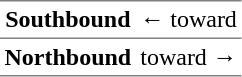<table border="1" cellspacing="0" cellpadding="3" frame="hsides" rules="rows">
<tr>
<th><span>Southbound</span></th>
<td>←  toward </td>
</tr>
<tr>
<th><span>Northbound</span></th>
<td>  toward  →</td>
</tr>
</table>
